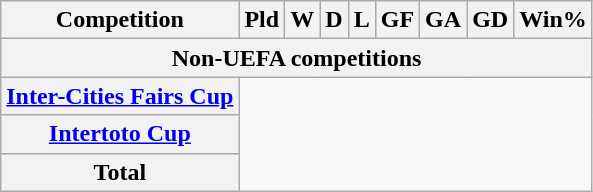<table class="wikitable unsortable plainrowheaders" style="text-align:center">
<tr>
<th scope="col">Competition</th>
<th scope="col">Pld</th>
<th scope="col">W</th>
<th scope="col">D</th>
<th scope="col">L</th>
<th scope="col">GF</th>
<th scope="col">GA</th>
<th scope="col">GD</th>
<th scope="col">Win%</th>
</tr>
<tr>
<th colspan="10">Non-UEFA competitions</th>
</tr>
<tr>
<th scope=row><a href='#'>Inter-Cities Fairs Cup</a><br></th>
</tr>
<tr>
<th scope=row><a href='#'>Intertoto Cup</a><br></th>
</tr>
<tr>
<th>Total<br></th>
</tr>
</table>
